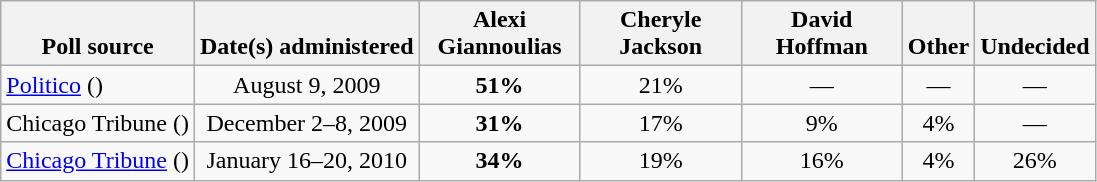<table class="wikitable" style="text-align:center">
<tr valign=bottom>
<th>Poll source</th>
<th>Date(s) administered</th>
<th style="width:100px;">Alexi<br>Giannoulias</th>
<th style="width:100px;">Cheryle<br>Jackson</th>
<th style="width:100px;">David<br>Hoffman</th>
<th>Other</th>
<th>Undecided</th>
</tr>
<tr>
<td align=left><a href='#'>Politico</a> ()</td>
<td>August 9, 2009</td>
<td><strong>51%</strong></td>
<td>21%</td>
<td>—</td>
<td>—</td>
<td>—</td>
</tr>
<tr>
<td align=left>Chicago Tribune ()</td>
<td>December 2–8, 2009</td>
<td><strong>31%</strong></td>
<td>17%</td>
<td>9%</td>
<td>4%</td>
<td>—</td>
</tr>
<tr>
<td align=left><a href='#'>Chicago Tribune</a> ()</td>
<td>January 16–20, 2010</td>
<td><strong>34%</strong></td>
<td>19%</td>
<td>16%</td>
<td>4%</td>
<td>26%</td>
</tr>
</table>
